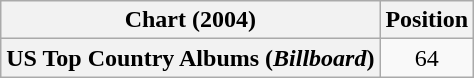<table class="wikitable plainrowheaders" style="text-align:center">
<tr>
<th scope="col">Chart (2004)</th>
<th scope="col">Position</th>
</tr>
<tr>
<th scope="row">US Top Country Albums (<em>Billboard</em>)</th>
<td>64</td>
</tr>
</table>
